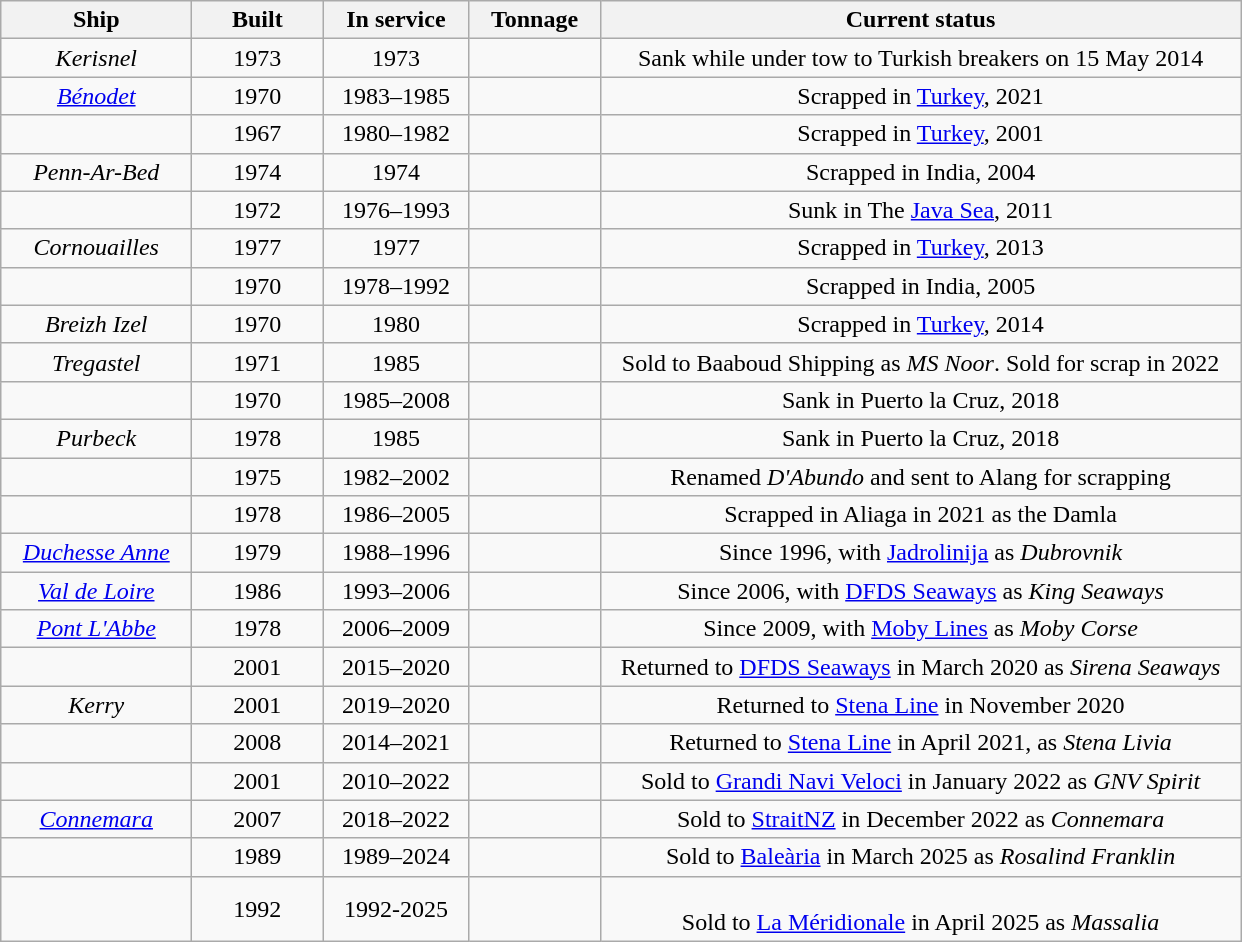<table class="wikitable sortable" style="text-align:center;">
<tr>
<th style="width:120px;" scope="col">Ship</th>
<th style="width:80px;" scope="col">Built</th>
<th style="width:90px;" scope="col">In service</th>
<th style="width:80px;" scope="col" data-sort- type="number">Tonnage</th>
<th style="width:420px;" class="unsortable" scope="col">Current status</th>
</tr>
<tr>
<td><em>Kerisnel</em></td>
<td>1973</td>
<td>1973</td>
<td></td>
<td>Sank while under tow to Turkish breakers on 15 May 2014</td>
</tr>
<tr>
<td><a href='#'><em>Bénodet</em></a></td>
<td>1970</td>
<td>1983–1985</td>
<td></td>
<td>Scrapped in <a href='#'>Turkey</a>, 2021</td>
</tr>
<tr>
<td></td>
<td>1967</td>
<td>1980–1982</td>
<td></td>
<td>Scrapped in <a href='#'>Turkey</a>, 2001</td>
</tr>
<tr>
<td><em>Penn-Ar-Bed</em></td>
<td>1974</td>
<td>1974</td>
<td></td>
<td>Scrapped in India, 2004</td>
</tr>
<tr>
<td></td>
<td>1972</td>
<td>1976–1993</td>
<td></td>
<td>Sunk in The <a href='#'>Java Sea</a>, 2011</td>
</tr>
<tr>
<td><em>Cornouailles</em></td>
<td>1977</td>
<td>1977</td>
<td></td>
<td>Scrapped in <a href='#'>Turkey</a>, 2013</td>
</tr>
<tr>
<td></td>
<td>1970</td>
<td>1978–1992</td>
<td></td>
<td>Scrapped in India, 2005</td>
</tr>
<tr>
<td><em>Breizh Izel</em></td>
<td>1970</td>
<td>1980</td>
<td></td>
<td>Scrapped in <a href='#'>Turkey</a>, 2014</td>
</tr>
<tr>
<td><em>Tregastel</em></td>
<td>1971</td>
<td>1985</td>
<td></td>
<td>Sold to Baaboud Shipping as <em>MS Noor</em>. Sold for scrap in 2022</td>
</tr>
<tr>
<td></td>
<td>1970</td>
<td>1985–2008</td>
<td></td>
<td>Sank in Puerto la Cruz, 2018</td>
</tr>
<tr>
<td><em>Purbeck</em></td>
<td>1978</td>
<td>1985</td>
<td></td>
<td>Sank in Puerto la Cruz, 2018</td>
</tr>
<tr>
<td></td>
<td>1975</td>
<td>1982–2002</td>
<td></td>
<td>Renamed <em>D'Abundo</em> and sent to Alang for scrapping</td>
</tr>
<tr>
<td></td>
<td>1978</td>
<td>1986–2005</td>
<td></td>
<td>Scrapped in Aliaga in 2021 as the Damla</td>
</tr>
<tr>
<td><a href='#'><em>Duchesse Anne</em></a></td>
<td>1979</td>
<td>1988–1996</td>
<td></td>
<td>Since 1996, with <a href='#'>Jadrolinija</a> as <em>Dubrovnik</em></td>
</tr>
<tr>
<td><a href='#'><em>Val de Loire</em></a></td>
<td>1986</td>
<td>1993–2006</td>
<td></td>
<td>Since 2006, with <a href='#'>DFDS Seaways</a> as <em>King Seaways</em></td>
</tr>
<tr>
<td><a href='#'><em>Pont L'Abbe</em></a></td>
<td>1978</td>
<td>2006–2009</td>
<td></td>
<td>Since 2009, with <a href='#'>Moby Lines</a> as <em>Moby Corse</em></td>
</tr>
<tr>
<td></td>
<td>2001</td>
<td>2015–2020</td>
<td></td>
<td>Returned to <a href='#'>DFDS Seaways</a> in March 2020 as <em>Sirena Seaways</em></td>
</tr>
<tr>
<td><em>Kerry</em></td>
<td>2001</td>
<td>2019–2020</td>
<td></td>
<td>Returned to <a href='#'>Stena Line</a> in November 2020</td>
</tr>
<tr>
<td></td>
<td>2008</td>
<td>2014–2021</td>
<td></td>
<td>Returned to <a href='#'>Stena Line</a> in April 2021, as <em>Stena Livia</em></td>
</tr>
<tr>
<td></td>
<td>2001</td>
<td>2010–2022</td>
<td></td>
<td>Sold to <a href='#'>Grandi Navi Veloci</a> in January 2022 as <em>GNV Spirit</em></td>
</tr>
<tr>
<td><a href='#'><em>Connemara</em></a></td>
<td>2007</td>
<td>2018–2022</td>
<td></td>
<td>Sold to <a href='#'>StraitNZ</a> in December 2022 as <em>Connemara</em></td>
</tr>
<tr>
<td></td>
<td>1989</td>
<td>1989–2024</td>
<td></td>
<td>Sold to <a href='#'>Baleària</a> in March 2025 as <em>Rosalind Franklin</em></td>
</tr>
<tr>
<td></td>
<td>1992</td>
<td>1992-2025</td>
<td></td>
<td><br>Sold to <a href='#'>La Méridionale</a> in April 2025 as <em>Massalia</em></td>
</tr>
</table>
